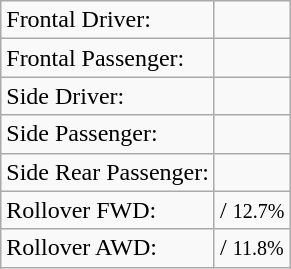<table class="wikitable">
<tr>
<td>Frontal Driver:</td>
<td></td>
</tr>
<tr>
<td>Frontal Passenger:</td>
<td></td>
</tr>
<tr>
<td>Side Driver:</td>
<td></td>
</tr>
<tr>
<td>Side Passenger:</td>
<td></td>
</tr>
<tr>
<td>Side Rear Passenger:</td>
<td></td>
</tr>
<tr>
<td>Rollover FWD:</td>
<td> / <small>12.7%</small></td>
</tr>
<tr>
<td>Rollover AWD:</td>
<td> / <small>11.8%</small></td>
</tr>
</table>
